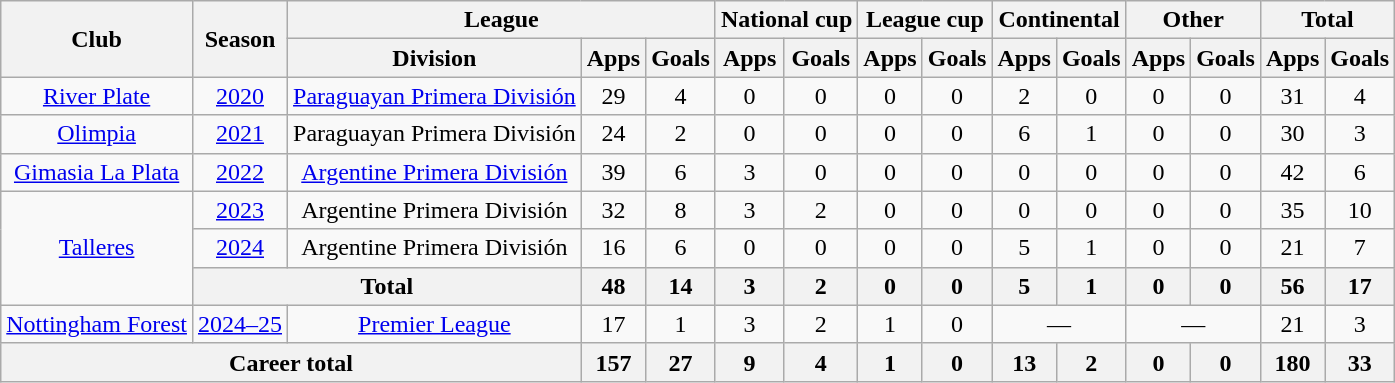<table class="wikitable" style="text-align: center">
<tr>
<th rowspan="2">Club</th>
<th rowspan="2">Season</th>
<th colspan="3">League</th>
<th colspan="2">National cup</th>
<th colspan="2">League cup</th>
<th colspan="2">Continental</th>
<th colspan="2">Other</th>
<th colspan="2">Total</th>
</tr>
<tr>
<th>Division</th>
<th>Apps</th>
<th>Goals</th>
<th>Apps</th>
<th>Goals</th>
<th>Apps</th>
<th>Goals</th>
<th>Apps</th>
<th>Goals</th>
<th>Apps</th>
<th>Goals</th>
<th>Apps</th>
<th>Goals</th>
</tr>
<tr>
<td><a href='#'>River Plate</a></td>
<td><a href='#'>2020</a></td>
<td><a href='#'>Paraguayan Primera División</a></td>
<td>29</td>
<td>4</td>
<td>0</td>
<td>0</td>
<td>0</td>
<td>0</td>
<td>2</td>
<td>0</td>
<td>0</td>
<td>0</td>
<td>31</td>
<td>4</td>
</tr>
<tr>
<td><a href='#'>Olimpia</a></td>
<td><a href='#'>2021</a></td>
<td>Paraguayan Primera División</td>
<td>24</td>
<td>2</td>
<td>0</td>
<td>0</td>
<td>0</td>
<td>0</td>
<td>6</td>
<td>1</td>
<td>0</td>
<td>0</td>
<td>30</td>
<td>3</td>
</tr>
<tr>
<td><a href='#'>Gimasia La Plata</a></td>
<td><a href='#'>2022</a></td>
<td><a href='#'>Argentine Primera División</a></td>
<td>39</td>
<td>6</td>
<td>3</td>
<td>0</td>
<td>0</td>
<td>0</td>
<td>0</td>
<td>0</td>
<td>0</td>
<td>0</td>
<td>42</td>
<td>6</td>
</tr>
<tr>
<td rowspan="3"><a href='#'>Talleres</a></td>
<td><a href='#'>2023</a></td>
<td>Argentine Primera División</td>
<td>32</td>
<td>8</td>
<td>3</td>
<td>2</td>
<td>0</td>
<td>0</td>
<td>0</td>
<td>0</td>
<td>0</td>
<td>0</td>
<td>35</td>
<td>10</td>
</tr>
<tr>
<td><a href='#'>2024</a></td>
<td>Argentine Primera División</td>
<td>16</td>
<td>6</td>
<td>0</td>
<td>0</td>
<td>0</td>
<td>0</td>
<td>5</td>
<td>1</td>
<td>0</td>
<td>0</td>
<td>21</td>
<td>7</td>
</tr>
<tr>
<th colspan="2">Total</th>
<th>48</th>
<th>14</th>
<th>3</th>
<th>2</th>
<th>0</th>
<th>0</th>
<th>5</th>
<th>1</th>
<th>0</th>
<th>0</th>
<th>56</th>
<th>17</th>
</tr>
<tr>
<td><a href='#'>Nottingham Forest</a></td>
<td><a href='#'>2024–25</a></td>
<td><a href='#'>Premier League</a></td>
<td>17</td>
<td>1</td>
<td>3</td>
<td>2</td>
<td>1</td>
<td>0</td>
<td colspan="2">—</td>
<td colspan="2">—</td>
<td>21</td>
<td>3</td>
</tr>
<tr>
<th colspan="3">Career total</th>
<th>157</th>
<th>27</th>
<th>9</th>
<th>4</th>
<th>1</th>
<th>0</th>
<th>13</th>
<th>2</th>
<th>0</th>
<th>0</th>
<th>180</th>
<th>33</th>
</tr>
</table>
